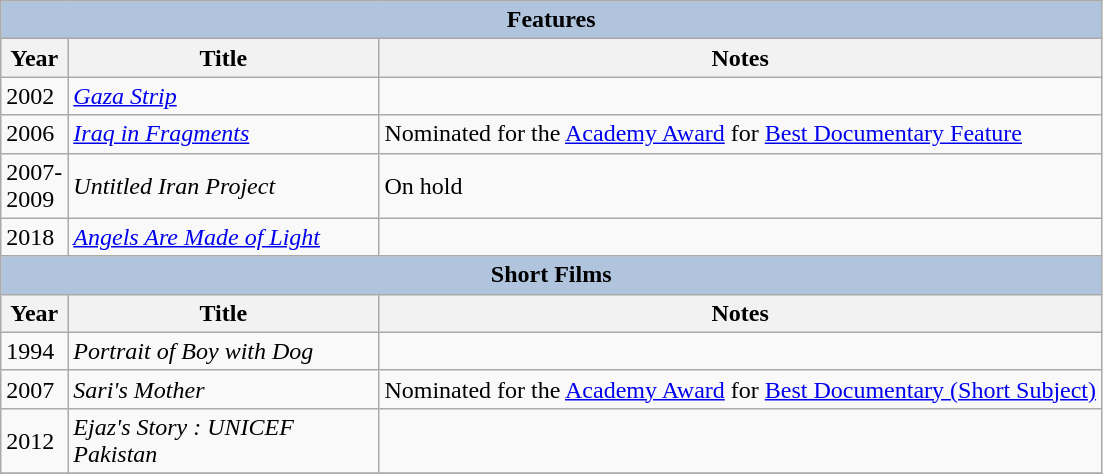<table class="wikitable">
<tr>
<th colspan=5 style="background:#B0C4DE;">Features</th>
</tr>
<tr>
<th width="5">Year</th>
<th width="200">Title</th>
<th>Notes</th>
</tr>
<tr>
<td>2002</td>
<td><em><a href='#'>Gaza Strip</a></em></td>
<td></td>
</tr>
<tr>
<td>2006</td>
<td><em><a href='#'>Iraq in Fragments</a></em></td>
<td>Nominated for the <a href='#'>Academy Award</a> for <a href='#'>Best Documentary Feature</a></td>
</tr>
<tr>
<td>2007-2009</td>
<td><em>Untitled Iran Project</em></td>
<td>On hold</td>
</tr>
<tr>
<td>2018</td>
<td><em><a href='#'>Angels Are Made of Light</a></em></td>
<td></td>
</tr>
<tr>
<th colspan=4 style="background:#B0C4DE;">Short Films</th>
</tr>
<tr>
<th width="5">Year</th>
<th width="200">Title</th>
<th>Notes</th>
</tr>
<tr>
<td>1994</td>
<td><em>Portrait of Boy with Dog</em></td>
<td></td>
</tr>
<tr>
<td>2007</td>
<td><em>Sari's Mother</em></td>
<td>Nominated for the <a href='#'>Academy Award</a> for <a href='#'>Best Documentary (Short Subject)</a></td>
</tr>
<tr>
<td>2012</td>
<td><em>Ejaz's Story : UNICEF Pakistan</em></td>
<td></td>
</tr>
<tr>
</tr>
</table>
